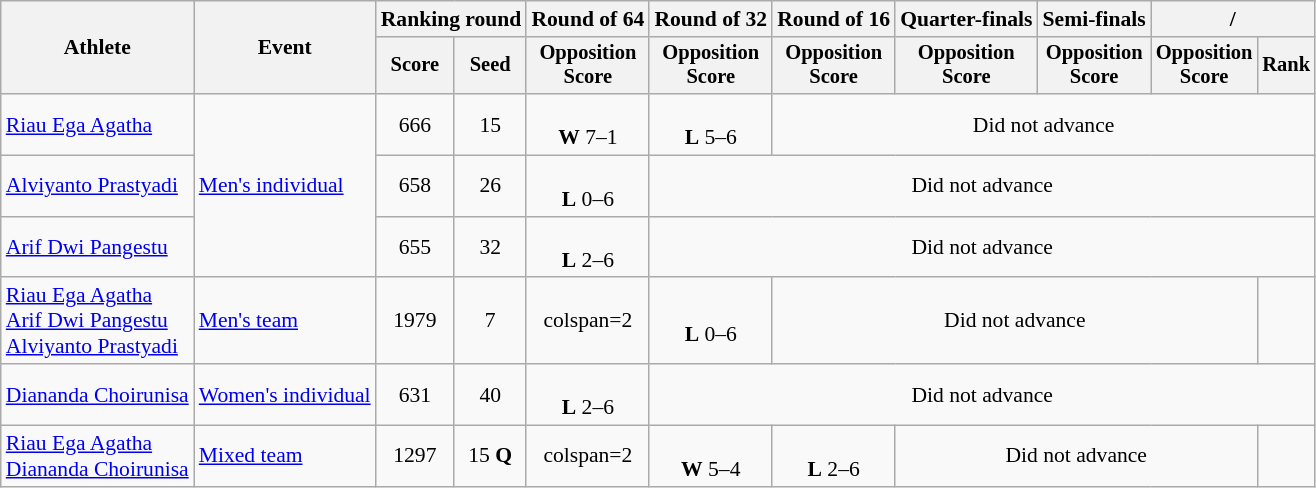<table class="wikitable" style="font-size:90%">
<tr>
<th rowspan=2>Athlete</th>
<th rowspan=2>Event</th>
<th colspan="2">Ranking round</th>
<th>Round of 64</th>
<th>Round of 32</th>
<th>Round of 16</th>
<th>Quarter-finals</th>
<th>Semi-finals</th>
<th colspan="2"> / </th>
</tr>
<tr style="font-size:95%">
<th>Score</th>
<th>Seed</th>
<th>Opposition<br>Score</th>
<th>Opposition<br>Score</th>
<th>Opposition<br>Score</th>
<th>Opposition<br>Score</th>
<th>Opposition<br>Score</th>
<th>Opposition<br>Score</th>
<th>Rank</th>
</tr>
<tr align=center>
<td align=left><a href='#'>Riau Ega Agatha</a></td>
<td align=left rowspan=3><a href='#'>Men's individual</a></td>
<td>666</td>
<td>15</td>
<td><br><strong>W</strong> 7–1</td>
<td><br><strong>L</strong> 5–6</td>
<td colspan=5>Did not advance</td>
</tr>
<tr align=center>
<td align=left><a href='#'>Alviyanto Prastyadi</a></td>
<td>658</td>
<td>26</td>
<td><br><strong>L</strong> 0–6</td>
<td colspan=6>Did not advance</td>
</tr>
<tr align=center>
<td align=left><a href='#'>Arif Dwi Pangestu</a></td>
<td>655</td>
<td>32</td>
<td><br><strong>L</strong> 2–6</td>
<td colspan=6>Did not advance</td>
</tr>
<tr align=center>
<td align=left><a href='#'>Riau Ega Agatha</a><br><a href='#'>Arif Dwi Pangestu</a><br><a href='#'>Alviyanto Prastyadi</a></td>
<td align=left><a href='#'>Men's team</a></td>
<td>1979</td>
<td>7</td>
<td>colspan=2 </td>
<td><br><strong>L</strong> 0–6</td>
<td colspan=4>Did not advance</td>
</tr>
<tr align=center>
<td align=left><a href='#'>Diananda Choirunisa</a></td>
<td align=left><a href='#'>Women's individual</a></td>
<td>631</td>
<td>40</td>
<td><br><strong>L</strong> 2–6</td>
<td colspan=6>Did not advance</td>
</tr>
<tr align=center>
<td align=left><a href='#'>Riau Ega Agatha</a><br><a href='#'>Diananda Choirunisa</a></td>
<td align=left><a href='#'>Mixed team</a></td>
<td>1297</td>
<td>15 <strong>Q</strong></td>
<td>colspan=2 </td>
<td><br> <strong>W</strong> 5–4</td>
<td><br><strong>L</strong> 2–6</td>
<td colspan=3>Did not advance</td>
</tr>
</table>
